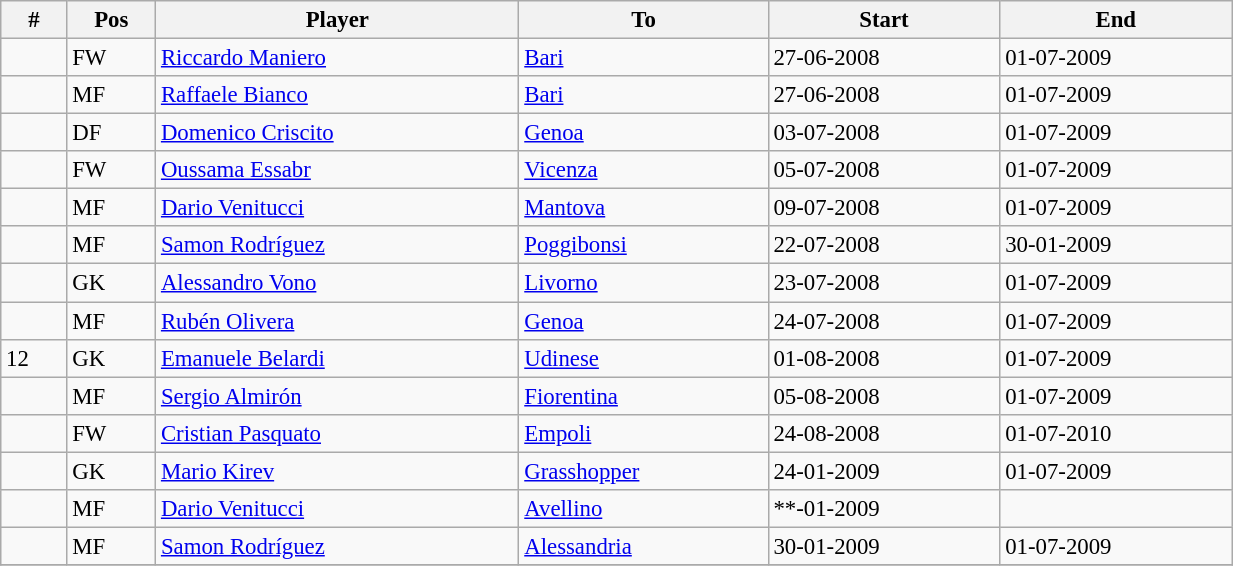<table width=65% class="wikitable" style="text-align:center; font-size:95%; text-align:left">
<tr>
<th><strong>#</strong></th>
<th><strong>Pos</strong></th>
<th><strong>Player</strong></th>
<th><strong>To</strong></th>
<th><strong>Start</strong></th>
<th><strong>End</strong></th>
</tr>
<tr --->
<td></td>
<td>FW</td>
<td> <a href='#'>Riccardo Maniero</a></td>
<td><a href='#'>Bari</a></td>
<td>27-06-2008</td>
<td>01-07-2009</td>
</tr>
<tr --->
<td></td>
<td>MF</td>
<td> <a href='#'>Raffaele Bianco</a></td>
<td><a href='#'>Bari</a></td>
<td>27-06-2008</td>
<td>01-07-2009</td>
</tr>
<tr --->
<td></td>
<td>DF</td>
<td> <a href='#'>Domenico Criscito</a></td>
<td><a href='#'>Genoa</a></td>
<td>03-07-2008</td>
<td>01-07-2009</td>
</tr>
<tr --->
<td></td>
<td>FW</td>
<td> <a href='#'>Oussama Essabr</a></td>
<td><a href='#'>Vicenza</a></td>
<td>05-07-2008</td>
<td>01-07-2009</td>
</tr>
<tr --->
<td></td>
<td>MF</td>
<td> <a href='#'>Dario Venitucci</a></td>
<td><a href='#'>Mantova</a></td>
<td>09-07-2008</td>
<td>01-07-2009</td>
</tr>
<tr --->
<td></td>
<td>MF</td>
<td> <a href='#'>Samon Rodríguez</a></td>
<td><a href='#'>Poggibonsi</a></td>
<td>22-07-2008</td>
<td>30-01-2009</td>
</tr>
<tr --->
<td></td>
<td>GK</td>
<td> <a href='#'>Alessandro Vono</a></td>
<td><a href='#'>Livorno</a></td>
<td>23-07-2008</td>
<td>01-07-2009</td>
</tr>
<tr --->
<td></td>
<td>MF</td>
<td> <a href='#'>Rubén Olivera</a></td>
<td><a href='#'>Genoa</a></td>
<td>24-07-2008</td>
<td>01-07-2009</td>
</tr>
<tr --->
<td>12</td>
<td>GK</td>
<td> <a href='#'>Emanuele Belardi</a></td>
<td><a href='#'>Udinese</a></td>
<td>01-08-2008</td>
<td>01-07-2009</td>
</tr>
<tr --->
<td></td>
<td>MF</td>
<td> <a href='#'>Sergio Almirón</a></td>
<td><a href='#'>Fiorentina</a></td>
<td>05-08-2008</td>
<td>01-07-2009</td>
</tr>
<tr --->
<td></td>
<td>FW</td>
<td> <a href='#'>Cristian Pasquato</a></td>
<td><a href='#'>Empoli</a></td>
<td>24-08-2008</td>
<td>01-07-2010</td>
</tr>
<tr --->
<td></td>
<td>GK</td>
<td> <a href='#'>Mario Kirev</a></td>
<td><a href='#'>Grasshopper</a></td>
<td>24-01-2009</td>
<td>01-07-2009</td>
</tr>
<tr --->
<td></td>
<td>MF</td>
<td> <a href='#'>Dario Venitucci</a></td>
<td><a href='#'>Avellino</a></td>
<td>**-01-2009</td>
</tr>
<tr --->
<td></td>
<td>MF</td>
<td> <a href='#'>Samon Rodríguez</a></td>
<td><a href='#'>Alessandria</a></td>
<td>30-01-2009</td>
<td>01-07-2009</td>
</tr>
<tr --->
</tr>
</table>
